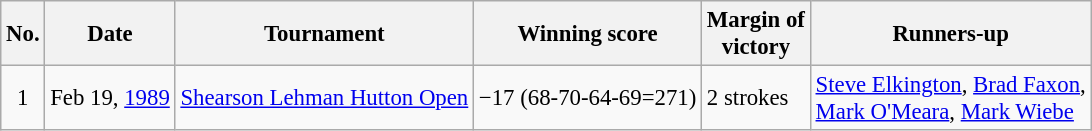<table class="wikitable" style="font-size:95%;">
<tr>
<th>No.</th>
<th>Date</th>
<th>Tournament</th>
<th>Winning score</th>
<th>Margin of<br>victory</th>
<th>Runners-up</th>
</tr>
<tr>
<td align=center>1</td>
<td align=right>Feb 19, <a href='#'>1989</a></td>
<td><a href='#'>Shearson Lehman Hutton Open</a></td>
<td>−17 (68-70-64-69=271)</td>
<td>2 strokes</td>
<td> <a href='#'>Steve Elkington</a>,  <a href='#'>Brad Faxon</a>,<br> <a href='#'>Mark O'Meara</a>,  <a href='#'>Mark Wiebe</a></td>
</tr>
</table>
